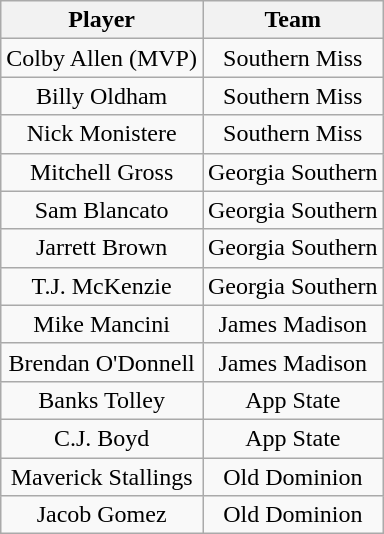<table class="wikitable" style="text-align: center;">
<tr>
<th>Player</th>
<th>Team</th>
</tr>
<tr>
<td>Colby Allen (MVP)</td>
<td>Southern Miss</td>
</tr>
<tr>
<td>Billy Oldham</td>
<td>Southern Miss</td>
</tr>
<tr>
<td>Nick Monistere</td>
<td>Southern Miss</td>
</tr>
<tr>
<td>Mitchell Gross</td>
<td>Georgia Southern</td>
</tr>
<tr>
<td>Sam Blancato</td>
<td>Georgia Southern</td>
</tr>
<tr>
<td>Jarrett Brown</td>
<td>Georgia Southern</td>
</tr>
<tr>
<td>T.J. McKenzie</td>
<td>Georgia Southern</td>
</tr>
<tr>
<td>Mike Mancini</td>
<td>James Madison</td>
</tr>
<tr>
<td>Brendan O'Donnell</td>
<td>James Madison</td>
</tr>
<tr>
<td>Banks Tolley</td>
<td>App State</td>
</tr>
<tr>
<td>C.J. Boyd</td>
<td>App State</td>
</tr>
<tr>
<td>Maverick Stallings</td>
<td>Old Dominion</td>
</tr>
<tr>
<td>Jacob Gomez</td>
<td>Old Dominion</td>
</tr>
</table>
